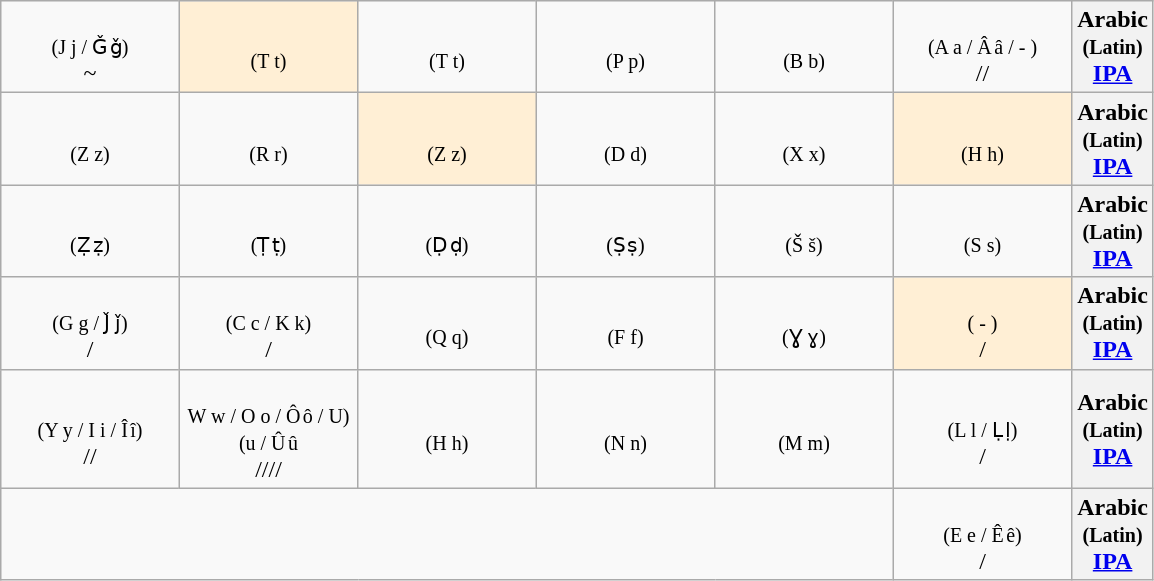<table class="wikitable Unicode" dir="rtl">
<tr>
<th>Arabic<br><small>(Latin)</small><br><a href='#'>IPA</a></th>
<td style="width:7em; text-align:center; padding: 3px;"><span></span><br><small>‌( - / A a / Â â)</small><br>//</td>
<td style="width:7em; text-align:center; padding: 3px;"><span></span><br><small>(B b)</small><br></td>
<td style="width:7em; text-align:center; padding: 3px;"><span></span><br><small>(P p)</small><br></td>
<td style="width:7em; text-align:center; padding: 3px;"><span></span><br><small>(T t)</small><br></td>
<td style="width:7em; text-align:center; padding: 3px;" bgcolor="#FFEFD5"><span></span><br><small>(T t)</small><br></td>
<td style="width:7em; text-align:center; padding: 3px;"><span></span><br><small>(J j / Ǧ ǧ)</small><br>~</td>
</tr>
<tr>
<th>Arabic<br><small>(Latin)</small><br><a href='#'>IPA</a></th>
<td style="width:7em; text-align:center; padding: 3px;" bgcolor="#FFEFD5"><span></span><br><small>(H h)</small><br></td>
<td style="width:7em; text-align:center; padding: 3px;"><span></span><br><small>(X x)</small><br></td>
<td style="width:7em; text-align:center; padding: 3px;"><span></span><br><small>(D d)</small><br></td>
<td style="width:7em; text-align:center; padding: 3px;" bgcolor="#FFEFD5"><span></span><br><small>(Z z)</small><br></td>
<td style="width:7em; text-align:center; padding: 3px;"><span></span><br><small>(R r)</small><br></td>
<td style="width:7em; text-align:center; padding: 3px;"><span></span><br><small>(Z z)</small><br></td>
</tr>
<tr>
<th>Arabic<br><small>(Latin)</small><br><a href='#'>IPA</a></th>
<td style="width:7em; text-align:center; padding: 3px;"><span></span><br><small>(S s)</small><br></td>
<td style="width:7em; text-align:center; padding: 3px;"><span></span><br><small>(Š š)</small><br></td>
<td style="width:7em; text-align:center; padding: 3px;"><span></span><br><small>(Ṣ ṣ)</small><br></td>
<td style="width:7em; text-align:center; padding: 3px;"><span></span><br><small>(Ḍ ḍ)</small><br></td>
<td style="width:7em; text-align:center; padding: 3px;"><span></span><br><small>(Ṭ ṭ)</small><br></td>
<td style="width:7em; text-align:center; padding: 3px;"><span></span><br><small>(Ẓ ẓ)</small><br></td>
</tr>
<tr>
<th>Arabic<br><small>(Latin)</small><br><a href='#'>IPA</a></th>
<td style="width:7em; text-align:center; padding: 3px;" bgcolor="#FFEFD5"><span></span><br><small>( - )</small><br>/</td>
<td style="width:7em; text-align:center; padding: 3px;"><span></span><br><small>(Ɣ ɣ)</small><br></td>
<td style="width:7em; text-align:center; padding: 3px;"><span></span><br><small>(F f)</small><br></td>
<td style="width:7em; text-align:center; padding: 3px;"><span></span><br><small>(Q q)</small><br></td>
<td style="width:7em; text-align:center; padding: 3px;"><span></span><br><small>(C c / K k)</small><br>/</td>
<td style="width:7em; text-align:center; padding: 3px;"><span></span><br><small>(G g / J̌ ǰ)</small><br>/</td>
</tr>
<tr>
<th>Arabic<br><small>(Latin)</small><br><a href='#'>IPA</a></th>
<td style="width:7em; text-align:center; padding: 3px;"><span></span><br><small>(L l / Ḷ ḷ)</small><br>/</td>
<td style="width:7em; text-align:center; padding: 3px;"><span></span><br><small>(M m)</small><br></td>
<td style="width:7em; text-align:center; padding: 3px;"><span></span><br><small>(N n)</small><br></td>
<td style="width:7em; text-align:center; padding: 3px;"><span></span><br><small>(H h)</small><br></td>
<td style="width:7em; text-align:center; padding: 3px;"><span></span><br><small>(W w / O o / Ô ô / U u / Û û)</small><br>////</td>
<td style="width:7em; text-align:center; padding: 3px;"><span></span><br><small>(Y y / I i / Î î)</small><br>//</td>
</tr>
<tr>
<th>Arabic<br><small>(Latin)</small><br><a href='#'>IPA</a></th>
<td style="width:7em; text-align:center; padding: 3px;"><span></span><br><small>(E e / Ê ê)</small><br>/</td>
</tr>
</table>
